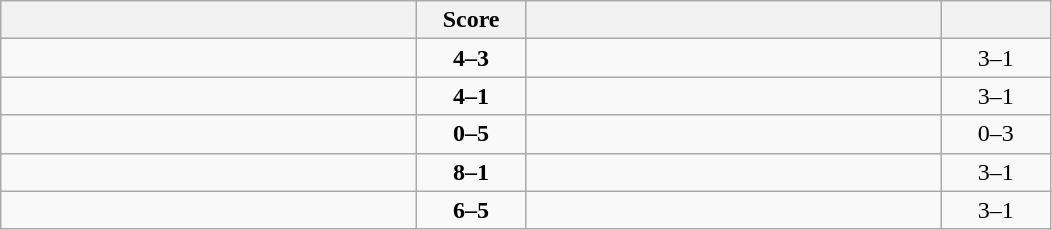<table class="wikitable" style="text-align: center; ">
<tr>
<th align="right" width="270"></th>
<th width="65">Score</th>
<th align="left" width="270"></th>
<th width="65"></th>
</tr>
<tr>
<td align="left"><strong></strong></td>
<td><strong>4–3</strong></td>
<td align="left"></td>
<td>3–1 <strong></strong></td>
</tr>
<tr>
<td align="left"><strong></strong></td>
<td><strong>4–1</strong></td>
<td align="left"></td>
<td>3–1 <strong></strong></td>
</tr>
<tr>
<td align="left"></td>
<td><strong>0–5</strong></td>
<td align="left"><strong></strong></td>
<td>0–3 <strong></strong></td>
</tr>
<tr>
<td align="left"><strong></strong></td>
<td><strong>8–1</strong></td>
<td align="left"></td>
<td>3–1 <strong></strong></td>
</tr>
<tr>
<td align="left"><strong></strong></td>
<td><strong>6–5</strong></td>
<td align="left"></td>
<td>3–1 <strong></strong></td>
</tr>
</table>
